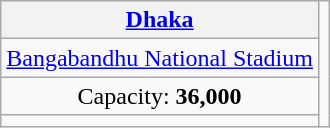<table class="wikitable" style="text-align:center">
<tr>
<th><a href='#'>Dhaka</a></th>
<td rowspan=4></td>
</tr>
<tr>
<td><a href='#'>Bangabandhu National Stadium</a></td>
</tr>
<tr>
<td>Capacity: <strong>36,000</strong></td>
</tr>
<tr>
<td></td>
</tr>
</table>
